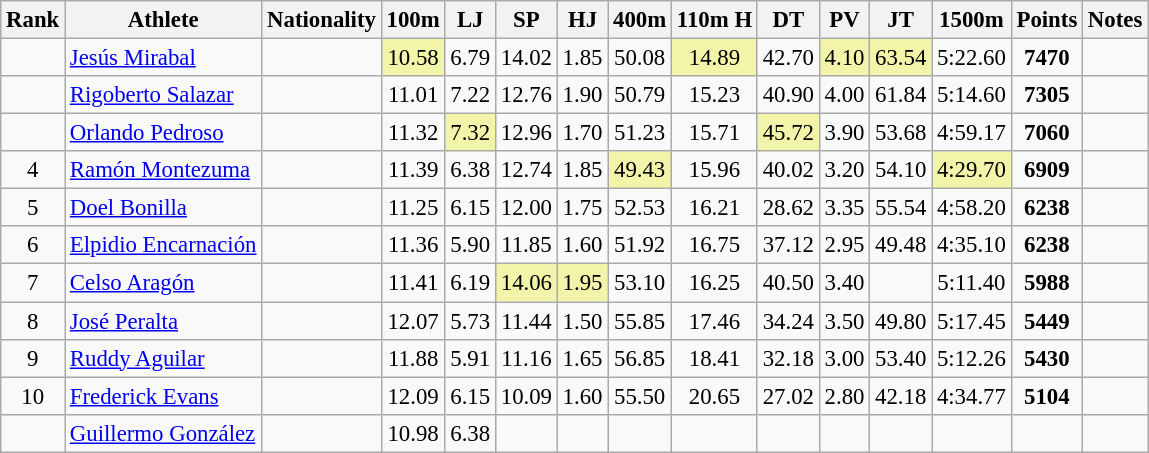<table class="wikitable sortable" style=" text-align:center;font-size:95%">
<tr>
<th>Rank</th>
<th>Athlete</th>
<th>Nationality</th>
<th>100m</th>
<th>LJ</th>
<th>SP</th>
<th>HJ</th>
<th>400m</th>
<th>110m H</th>
<th>DT</th>
<th>PV</th>
<th>JT</th>
<th>1500m</th>
<th>Points</th>
<th>Notes</th>
</tr>
<tr>
<td></td>
<td align=left><a href='#'>Jesús Mirabal</a></td>
<td align=left></td>
<td bgcolor=#F2F5A9>10.58</td>
<td>6.79</td>
<td>14.02</td>
<td>1.85</td>
<td>50.08</td>
<td bgcolor=#F2F5A9>14.89</td>
<td>42.70</td>
<td bgcolor=#F2F5A9>4.10</td>
<td bgcolor=#F2F5A9>63.54</td>
<td>5:22.60</td>
<td><strong>7470</strong></td>
<td></td>
</tr>
<tr>
<td></td>
<td align=left><a href='#'>Rigoberto Salazar</a></td>
<td align=left></td>
<td>11.01</td>
<td>7.22</td>
<td>12.76</td>
<td>1.90</td>
<td>50.79</td>
<td>15.23</td>
<td>40.90</td>
<td>4.00</td>
<td>61.84</td>
<td>5:14.60</td>
<td><strong>7305</strong></td>
<td></td>
</tr>
<tr>
<td></td>
<td align=left><a href='#'>Orlando Pedroso</a></td>
<td align=left></td>
<td>11.32</td>
<td bgcolor=#F2F5A9>7.32</td>
<td>12.96</td>
<td>1.70</td>
<td>51.23</td>
<td>15.71</td>
<td bgcolor=#F2F5A9>45.72</td>
<td>3.90</td>
<td>53.68</td>
<td>4:59.17</td>
<td><strong>7060</strong></td>
<td></td>
</tr>
<tr>
<td>4</td>
<td align=left><a href='#'>Ramón Montezuma</a></td>
<td align=left></td>
<td>11.39</td>
<td>6.38</td>
<td>12.74</td>
<td>1.85</td>
<td bgcolor=#F2F5A9>49.43</td>
<td>15.96</td>
<td>40.02</td>
<td>3.20</td>
<td>54.10</td>
<td bgcolor=#F2F5A9>4:29.70</td>
<td><strong>6909</strong></td>
<td></td>
</tr>
<tr>
<td>5</td>
<td align=left><a href='#'>Doel Bonilla</a></td>
<td align=left></td>
<td>11.25</td>
<td>6.15</td>
<td>12.00</td>
<td>1.75</td>
<td>52.53</td>
<td>16.21</td>
<td>28.62</td>
<td>3.35</td>
<td>55.54</td>
<td>4:58.20</td>
<td><strong>6238</strong></td>
<td></td>
</tr>
<tr>
<td>6</td>
<td align=left><a href='#'>Elpidio Encarnación</a></td>
<td align=left></td>
<td>11.36</td>
<td>5.90</td>
<td>11.85</td>
<td>1.60</td>
<td>51.92</td>
<td>16.75</td>
<td>37.12</td>
<td>2.95</td>
<td>49.48</td>
<td>4:35.10</td>
<td><strong>6238</strong></td>
<td></td>
</tr>
<tr>
<td>7</td>
<td align=left><a href='#'>Celso Aragón</a></td>
<td align=left></td>
<td>11.41</td>
<td>6.19</td>
<td bgcolor=#F2F5A9>14.06</td>
<td bgcolor=#F2F5A9>1.95</td>
<td>53.10</td>
<td>16.25</td>
<td>40.50</td>
<td>3.40</td>
<td></td>
<td>5:11.40</td>
<td><strong>5988</strong></td>
<td></td>
</tr>
<tr>
<td>8</td>
<td align=left><a href='#'>José Peralta</a></td>
<td align=left></td>
<td>12.07</td>
<td>5.73</td>
<td>11.44</td>
<td>1.50</td>
<td>55.85</td>
<td>17.46</td>
<td>34.24</td>
<td>3.50</td>
<td>49.80</td>
<td>5:17.45</td>
<td><strong>5449</strong></td>
<td></td>
</tr>
<tr>
<td>9</td>
<td align=left><a href='#'>Ruddy Aguilar</a></td>
<td align=left></td>
<td>11.88</td>
<td>5.91</td>
<td>11.16</td>
<td>1.65</td>
<td>56.85</td>
<td>18.41</td>
<td>32.18</td>
<td>3.00</td>
<td>53.40</td>
<td>5:12.26</td>
<td><strong>5430</strong></td>
<td></td>
</tr>
<tr>
<td>10</td>
<td align=left><a href='#'>Frederick Evans</a></td>
<td align=left></td>
<td>12.09</td>
<td>6.15</td>
<td>10.09</td>
<td>1.60</td>
<td>55.50</td>
<td>20.65</td>
<td>27.02</td>
<td>2.80</td>
<td>42.18</td>
<td>4:34.77</td>
<td><strong>5104</strong></td>
<td></td>
</tr>
<tr>
<td></td>
<td align=left><a href='#'>Guillermo González</a></td>
<td align=left></td>
<td>10.98</td>
<td>6.38</td>
<td></td>
<td></td>
<td></td>
<td></td>
<td></td>
<td></td>
<td></td>
<td></td>
<td></td>
<td></td>
</tr>
</table>
